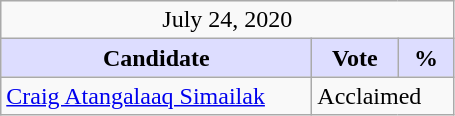<table class="wikitable">
<tr>
<td colspan=3 align=center>July 24, 2020</td>
</tr>
<tr>
<th style="background:#ddf; width:200px;">Candidate</th>
<th style="background:#ddf; width:50px;">Vote</th>
<th style="background:#ddf; width:30px;">%</th>
</tr>
<tr>
<td><a href='#'>Craig Atangalaaq Simailak</a></td>
<td colspan="2">Acclaimed</td>
</tr>
</table>
